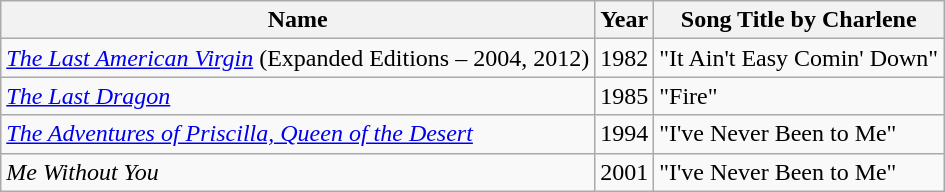<table class="wikitable">
<tr>
<th>Name</th>
<th>Year</th>
<th>Song Title by Charlene</th>
</tr>
<tr>
<td><em><a href='#'>The Last American Virgin</a></em> (Expanded Editions – 2004, 2012)</td>
<td>1982</td>
<td>"It Ain't Easy Comin' Down"</td>
</tr>
<tr>
<td><em><a href='#'>The Last Dragon</a></em></td>
<td>1985</td>
<td>"Fire"</td>
</tr>
<tr>
<td><em><a href='#'>The Adventures of Priscilla, Queen of the Desert</a></em></td>
<td>1994</td>
<td>"I've Never Been to Me"</td>
</tr>
<tr>
<td><em>Me Without You</em></td>
<td>2001</td>
<td>"I've Never Been to Me"</td>
</tr>
</table>
